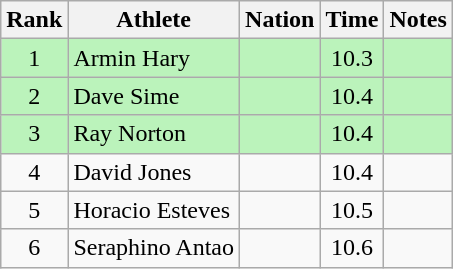<table class="wikitable sortable" style="text-align:center">
<tr>
<th>Rank</th>
<th>Athlete</th>
<th>Nation</th>
<th>Time</th>
<th>Notes</th>
</tr>
<tr bgcolor=bbf3bb>
<td>1</td>
<td align=left>Armin Hary</td>
<td align=left></td>
<td>10.3</td>
<td></td>
</tr>
<tr bgcolor=bbf3bb>
<td>2</td>
<td align=left>Dave Sime</td>
<td align=left></td>
<td>10.4</td>
<td></td>
</tr>
<tr bgcolor=bbf3bb>
<td>3</td>
<td align=left>Ray Norton</td>
<td align=left></td>
<td>10.4</td>
<td></td>
</tr>
<tr>
<td>4</td>
<td align=left>David Jones</td>
<td align=left></td>
<td>10.4</td>
<td></td>
</tr>
<tr>
<td>5</td>
<td align=left>Horacio Esteves</td>
<td align=left></td>
<td>10.5</td>
<td></td>
</tr>
<tr>
<td>6</td>
<td align=left>Seraphino Antao</td>
<td align=left></td>
<td>10.6</td>
<td></td>
</tr>
</table>
